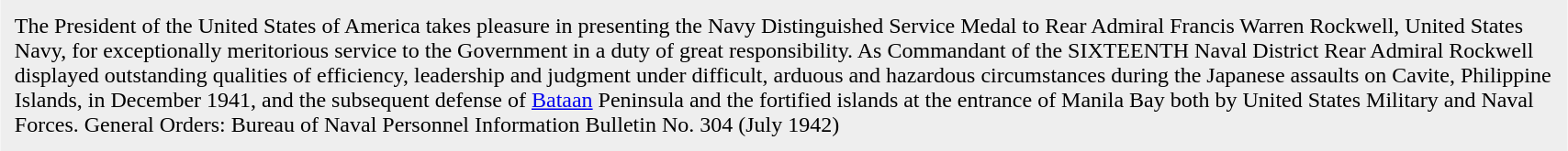<table border="0" cellpadding="10" cellspacing="0" align="center" width="90%" style="background-color: #EEEEEE;">
<tr ---->
<td>The President of the United States of America takes pleasure in presenting the Navy Distinguished Service Medal to Rear Admiral Francis Warren Rockwell, United States Navy, for exceptionally meritorious service to the Government in a duty of great responsibility. As Commandant of the SIXTEENTH Naval District Rear Admiral Rockwell displayed outstanding qualities of efficiency, leadership and judgment under difficult, arduous and hazardous circumstances during the Japanese assaults on Cavite, Philippine Islands, in December 1941, and the subsequent defense of <a href='#'>Bataan</a> Peninsula and the fortified islands at the entrance of Manila Bay both by United States Military and Naval Forces. General Orders: Bureau of Naval Personnel Information Bulletin No. 304 (July 1942)</td>
</tr>
</table>
